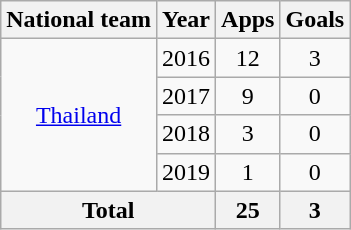<table class="wikitable" style="text-align:center">
<tr>
<th>National team</th>
<th>Year</th>
<th>Apps</th>
<th>Goals</th>
</tr>
<tr>
<td rowspan="4" valign="center"><a href='#'>Thailand</a></td>
<td>2016</td>
<td>12</td>
<td>3</td>
</tr>
<tr>
<td>2017</td>
<td>9</td>
<td>0</td>
</tr>
<tr>
<td>2018</td>
<td>3</td>
<td>0</td>
</tr>
<tr>
<td>2019</td>
<td>1</td>
<td>0</td>
</tr>
<tr>
<th colspan="2">Total</th>
<th>25</th>
<th>3</th>
</tr>
</table>
